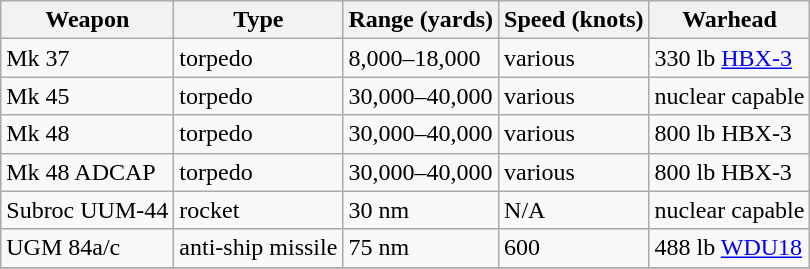<table class="wikitable">
<tr>
<th>Weapon</th>
<th>Type</th>
<th>Range (yards)</th>
<th>Speed (knots)</th>
<th>Warhead</th>
</tr>
<tr>
<td>Mk 37</td>
<td>torpedo</td>
<td>8,000–18,000</td>
<td>various</td>
<td>330 lb <a href='#'>HBX-3</a></td>
</tr>
<tr>
<td>Mk 45</td>
<td>torpedo</td>
<td>30,000–40,000</td>
<td>various</td>
<td>nuclear capable</td>
</tr>
<tr>
<td>Mk 48</td>
<td>torpedo</td>
<td>30,000–40,000</td>
<td>various</td>
<td>800 lb HBX-3</td>
</tr>
<tr>
<td>Mk 48 ADCAP</td>
<td>torpedo</td>
<td>30,000–40,000</td>
<td>various</td>
<td>800 lb HBX-3</td>
</tr>
<tr>
<td>Subroc UUM-44</td>
<td>rocket</td>
<td>30 nm</td>
<td>N/A</td>
<td>nuclear capable</td>
</tr>
<tr>
<td>UGM 84a/c</td>
<td>anti-ship missile</td>
<td>75 nm</td>
<td>600</td>
<td>488 lb <a href='#'>WDU18</a></td>
</tr>
<tr>
</tr>
</table>
